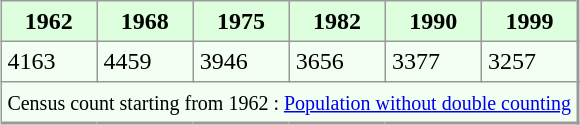<table align="center" rules="all" cellspacing="0" cellpadding="4" style="border: 1px solid #999; border-right: 2px solid #999; border-bottom:2px solid #999; background: #f3fff3">
<tr style="background: #ddffdd">
<th>1962</th>
<th>1968</th>
<th>1975</th>
<th>1982</th>
<th>1990</th>
<th>1999</th>
</tr>
<tr>
<td>4163</td>
<td>4459</td>
<td>3946</td>
<td>3656</td>
<td>3377</td>
<td>3257</td>
</tr>
<tr>
<td colspan=6 align=center><small>Census count starting from 1962 : <a href='#'>Population without double counting</a></small></td>
</tr>
</table>
